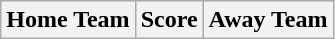<table class="wikitable" style="text-align: center">
<tr>
<th>Home Team</th>
<th>Score</th>
<th>Away Team<br></th>
</tr>
</table>
